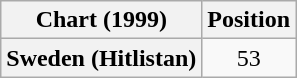<table class="wikitable plainrowheaders" style="text-align:center">
<tr>
<th scope="col">Chart (1999)</th>
<th scope="col">Position</th>
</tr>
<tr>
<th scope="row">Sweden (Hitlistan)</th>
<td>53</td>
</tr>
</table>
